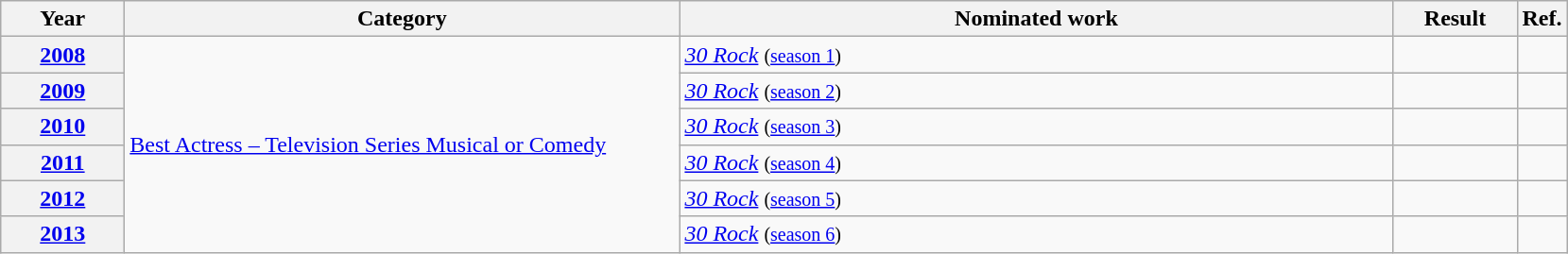<table class=wikitable>
<tr>
<th scope="col" style="width:5em;">Year</th>
<th scope="col" style="width:24em;">Category</th>
<th scope="col" style="width:31em;">Nominated work</th>
<th scope="col" style="width:5em;">Result</th>
<th>Ref.</th>
</tr>
<tr>
<th row=scope style="text-align:center;"><a href='#'>2008</a></th>
<td rowspan=6><a href='#'>Best Actress – Television Series Musical or Comedy</a></td>
<td><em><a href='#'>30 Rock</a></em> <small> (<a href='#'>season 1</a>) </small></td>
<td></td>
<td style="text-align:center;"></td>
</tr>
<tr>
<th row=scope style="text-align:center;"><a href='#'>2009</a></th>
<td><em><a href='#'>30 Rock</a></em> <small> (<a href='#'>season 2</a>) </small></td>
<td></td>
<td style="text-align:center;"></td>
</tr>
<tr>
<th row=scope style="text-align:center;"><a href='#'>2010</a></th>
<td><em><a href='#'>30 Rock</a></em> <small> (<a href='#'>season 3</a>) </small></td>
<td></td>
<td style="text-align:center;"></td>
</tr>
<tr>
<th row=scope style="text-align:center;"><a href='#'>2011</a></th>
<td><em><a href='#'>30 Rock</a></em> <small> (<a href='#'>season 4</a>) </small></td>
<td></td>
<td style="text-align:center;"></td>
</tr>
<tr>
<th row=scope style="text-align:center;"><a href='#'>2012</a></th>
<td><em><a href='#'>30 Rock</a></em> <small> (<a href='#'>season 5</a>) </small></td>
<td></td>
<td style="text-align:center;"></td>
</tr>
<tr>
<th row=scope style="text-align:center;"><a href='#'>2013</a></th>
<td><em><a href='#'>30 Rock</a></em> <small> (<a href='#'>season 6</a>) </small></td>
<td></td>
<td style="text-align:center;"></td>
</tr>
</table>
